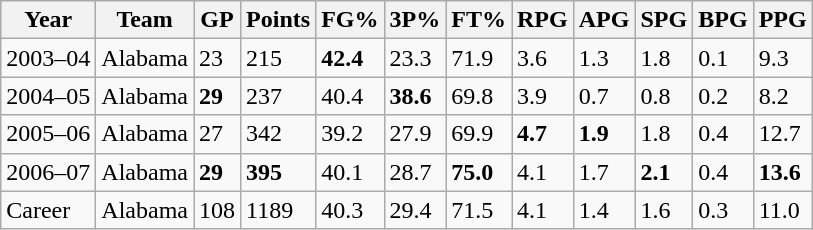<table class="wikitable">
<tr>
<th>Year</th>
<th>Team</th>
<th>GP</th>
<th>Points</th>
<th>FG%</th>
<th>3P%</th>
<th>FT%</th>
<th>RPG</th>
<th>APG</th>
<th>SPG</th>
<th>BPG</th>
<th>PPG</th>
</tr>
<tr>
<td>2003–04</td>
<td>Alabama</td>
<td>23</td>
<td>215</td>
<td><strong>42.4</strong></td>
<td>23.3</td>
<td>71.9</td>
<td>3.6</td>
<td>1.3</td>
<td>1.8</td>
<td>0.1</td>
<td>9.3</td>
</tr>
<tr>
<td>2004–05</td>
<td>Alabama</td>
<td><strong>29</strong></td>
<td>237</td>
<td>40.4</td>
<td><strong>38.6</strong></td>
<td>69.8</td>
<td>3.9</td>
<td>0.7</td>
<td>0.8</td>
<td>0.2</td>
<td>8.2</td>
</tr>
<tr>
<td>2005–06</td>
<td>Alabama</td>
<td>27</td>
<td>342</td>
<td>39.2</td>
<td>27.9</td>
<td>69.9</td>
<td><strong>4.7</strong></td>
<td><strong>1.9</strong></td>
<td>1.8</td>
<td>0.4</td>
<td>12.7</td>
</tr>
<tr>
<td>2006–07</td>
<td>Alabama</td>
<td><strong>29</strong></td>
<td><strong>395</strong></td>
<td>40.1</td>
<td>28.7</td>
<td><strong>75.0</strong></td>
<td>4.1</td>
<td>1.7</td>
<td><strong>2.1</strong></td>
<td>0.4</td>
<td><strong>13.6</strong></td>
</tr>
<tr>
<td>Career</td>
<td>Alabama</td>
<td>108</td>
<td>1189</td>
<td>40.3</td>
<td>29.4</td>
<td>71.5</td>
<td>4.1</td>
<td>1.4</td>
<td>1.6</td>
<td>0.3</td>
<td>11.0</td>
</tr>
</table>
